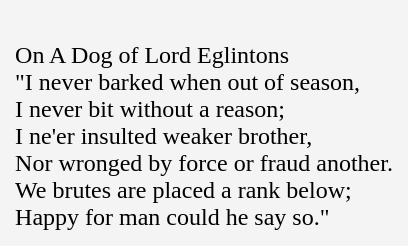<table cellpadding=10 border="0" align=center>
<tr>
<td bgcolor=#f4f4f4><br>On A Dog of Lord Eglintons<br>"I never barked when out of season,<br> 
I never bit without a reason;<br> 
I ne'er insulted weaker brother,<br> 
Nor wronged by force or fraud another.<br> 
We brutes are placed a rank below;<br> 
Happy for man could he say so."<br></td>
</tr>
</table>
